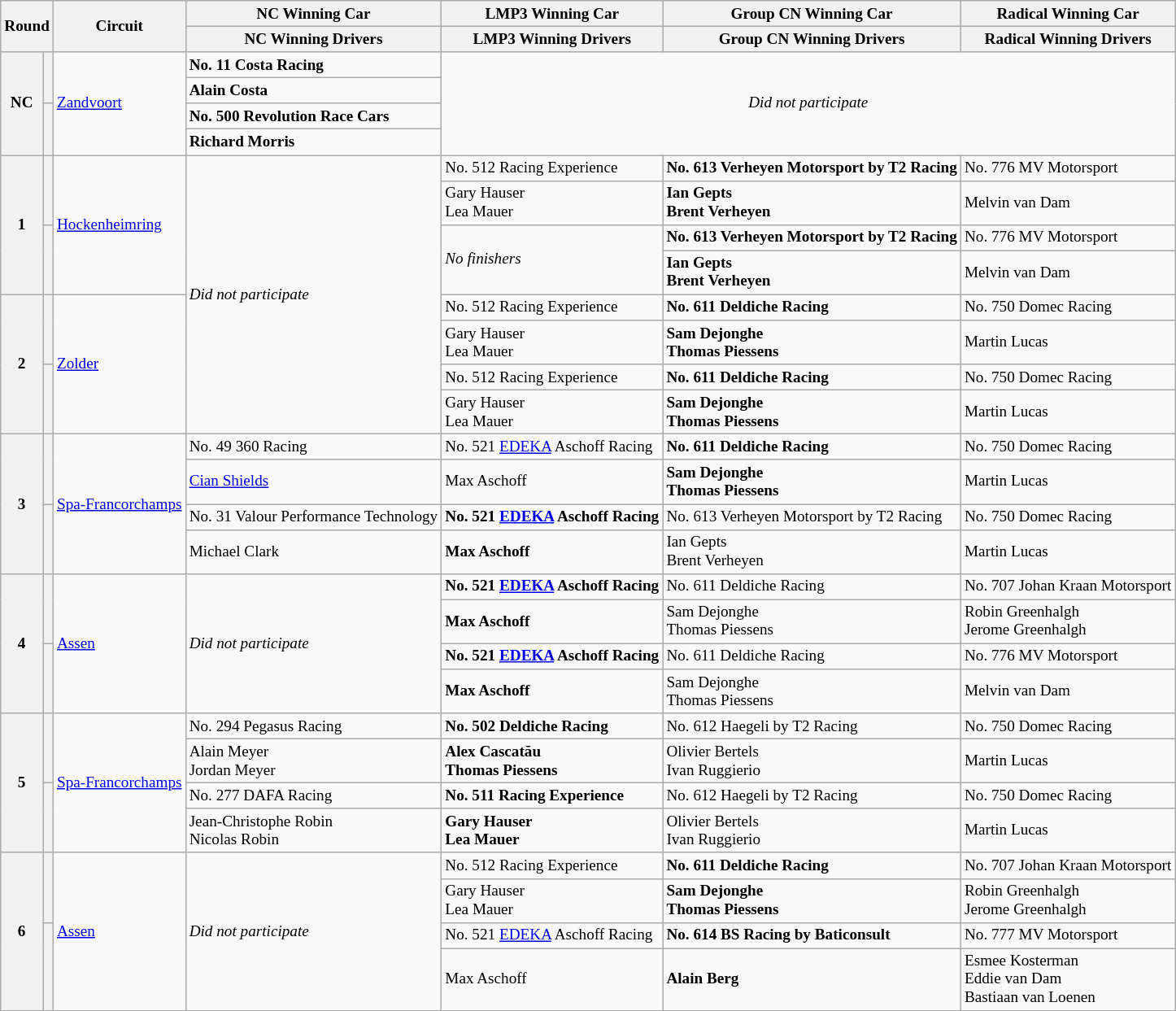<table class="wikitable" style="font-size: 80%;">
<tr>
<th rowspan=2 colspan=2>Round</th>
<th rowspan=2>Circuit</th>
<th>NC Winning Car</th>
<th>LMP3 Winning Car</th>
<th>Group CN Winning Car</th>
<th>Radical Winning Car</th>
</tr>
<tr>
<th>NC Winning Drivers</th>
<th>LMP3 Winning Drivers</th>
<th>Group CN Winning Drivers</th>
<th>Radical Winning Drivers</th>
</tr>
<tr>
<th rowspan=4>NC</th>
<th rowspan=2></th>
<td rowspan=4> <a href='#'>Zandvoort</a></td>
<td><strong> No. 11 Costa Racing</strong></td>
<td rowspan=4 colspan=3 align=center><em>Did not participate</em></td>
</tr>
<tr>
<td><strong> Alain Costa</strong></td>
</tr>
<tr>
<th rowspan=2></th>
<td><strong> No. 500 Revolution Race Cars</strong></td>
</tr>
<tr>
<td><strong> Richard Morris</strong></td>
</tr>
<tr>
<th rowspan=4>1</th>
<th rowspan=2></th>
<td rowspan=4> <a href='#'>Hockenheimring</a></td>
<td rowspan=8><em>Did not participate</em></td>
<td> No. 512 Racing Experience</td>
<td><strong> No. 613 Verheyen Motorsport by T2 Racing</strong></td>
<td> No. 776 MV Motorsport</td>
</tr>
<tr>
<td> Gary Hauser<br> Lea Mauer</td>
<td><strong> Ian Gepts<br> Brent Verheyen</strong></td>
<td> Melvin van Dam</td>
</tr>
<tr>
<th rowspan=2></th>
<td rowspan=2><em>No finishers</em></td>
<td><strong> No. 613 Verheyen Motorsport by T2 Racing</strong></td>
<td> No. 776 MV Motorsport</td>
</tr>
<tr>
<td><strong> Ian Gepts<br> Brent Verheyen</strong></td>
<td> Melvin van Dam</td>
</tr>
<tr>
<th rowspan=4>2</th>
<th rowspan=2></th>
<td rowspan=4> <a href='#'>Zolder</a></td>
<td> No. 512 Racing Experience</td>
<td><strong> No. 611 Deldiche Racing</strong></td>
<td> No. 750 Domec Racing</td>
</tr>
<tr>
<td> Gary Hauser<br> Lea Mauer</td>
<td><strong> Sam Dejonghe<br> Thomas Piessens</strong></td>
<td> Martin Lucas</td>
</tr>
<tr>
<th rowspan=2></th>
<td> No. 512 Racing Experience</td>
<td><strong> No. 611 Deldiche Racing</strong></td>
<td> No. 750 Domec Racing</td>
</tr>
<tr>
<td> Gary Hauser<br> Lea Mauer</td>
<td><strong> Sam Dejonghe<br> Thomas Piessens</strong></td>
<td> Martin Lucas</td>
</tr>
<tr>
<th rowspan=4>3</th>
<th rowspan=2></th>
<td rowspan=4> <a href='#'>Spa-Francorchamps</a></td>
<td> No. 49 360 Racing</td>
<td> No. 521 <a href='#'>EDEKA</a> Aschoff Racing</td>
<td><strong> No. 611 Deldiche Racing</strong></td>
<td> No. 750 Domec Racing</td>
</tr>
<tr>
<td> <a href='#'>Cian Shields</a></td>
<td> Max Aschoff</td>
<td><strong> Sam Dejonghe<br> Thomas Piessens</strong></td>
<td> Martin Lucas</td>
</tr>
<tr>
<th rowspan=2></th>
<td> No. 31 Valour Performance Technology</td>
<td><strong> No. 521 <a href='#'>EDEKA</a> Aschoff Racing</strong></td>
<td> No. 613 Verheyen Motorsport by T2 Racing</td>
<td> No. 750 Domec Racing</td>
</tr>
<tr>
<td> Michael Clark</td>
<td><strong> Max Aschoff</strong></td>
<td> Ian Gepts<br> Brent Verheyen</td>
<td> Martin Lucas</td>
</tr>
<tr>
<th rowspan=4>4</th>
<th rowspan=2></th>
<td rowspan=4> <a href='#'>Assen</a></td>
<td rowspan=4><em>Did not participate</em></td>
<td><strong> No. 521 <a href='#'>EDEKA</a> Aschoff Racing</strong></td>
<td> No. 611 Deldiche Racing</td>
<td> No. 707 Johan Kraan Motorsport</td>
</tr>
<tr>
<td><strong> Max Aschoff</strong></td>
<td> Sam Dejonghe<br> Thomas Piessens</td>
<td> Robin Greenhalgh<br> Jerome Greenhalgh</td>
</tr>
<tr>
<th rowspan=2></th>
<td><strong> No. 521 <a href='#'>EDEKA</a> Aschoff Racing</strong></td>
<td> No. 611 Deldiche Racing</td>
<td> No. 776 MV Motorsport</td>
</tr>
<tr>
<td><strong> Max Aschoff</strong></td>
<td> Sam Dejonghe<br> Thomas Piessens</td>
<td> Melvin van Dam</td>
</tr>
<tr>
<th rowspan=4>5</th>
<th rowspan=2></th>
<td rowspan=4> <a href='#'>Spa-Francorchamps</a></td>
<td> No. 294 Pegasus Racing</td>
<td><strong> No. 502 Deldiche Racing</strong></td>
<td> No. 612 Haegeli by T2 Racing</td>
<td> No. 750 Domec Racing</td>
</tr>
<tr>
<td> Alain Meyer<br> Jordan Meyer</td>
<td><strong> Alex Cascatău<br> Thomas Piessens</strong></td>
<td> Olivier Bertels<br> Ivan Ruggierio</td>
<td> Martin Lucas</td>
</tr>
<tr>
<th rowspan=2></th>
<td> No. 277 DAFA Racing</td>
<td><strong> No. 511 Racing Experience</strong></td>
<td> No. 612 Haegeli by T2 Racing</td>
<td> No. 750 Domec Racing</td>
</tr>
<tr>
<td> Jean-Christophe Robin<br> Nicolas Robin</td>
<td><strong> Gary Hauser<br> Lea Mauer</strong></td>
<td> Olivier Bertels<br> Ivan Ruggierio</td>
<td> Martin Lucas</td>
</tr>
<tr>
<th rowspan=4>6</th>
<th rowspan=2></th>
<td rowspan=4> <a href='#'>Assen</a></td>
<td rowspan=4><em>Did not participate</em></td>
<td> No. 512 Racing Experience</td>
<td><strong> No. 611 Deldiche Racing</strong></td>
<td> No. 707 Johan Kraan Motorsport</td>
</tr>
<tr>
<td> Gary Hauser<br> Lea Mauer</td>
<td><strong> Sam Dejonghe<br> Thomas Piessens</strong></td>
<td> Robin Greenhalgh<br> Jerome Greenhalgh</td>
</tr>
<tr>
<th rowspan=2></th>
<td> No. 521 <a href='#'>EDEKA</a> Aschoff Racing</td>
<td><strong> No. 614 BS Racing by Baticonsult</strong></td>
<td> No. 777 MV Motorsport</td>
</tr>
<tr>
<td> Max Aschoff</td>
<td><strong> Alain Berg</strong></td>
<td> Esmee Kosterman<br> Eddie van Dam<br> Bastiaan van Loenen</td>
</tr>
</table>
